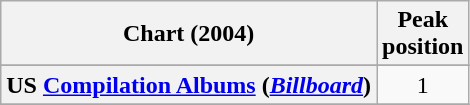<table class="wikitable sortable plainrowheaders">
<tr>
<th scope="col">Chart (2004)</th>
<th scope="col">Peak<br>position</th>
</tr>
<tr>
</tr>
<tr>
<th scope="row">US <a href='#'>Compilation Albums</a> (<em><a href='#'>Billboard</a></em>)</th>
<td align="center">1</td>
</tr>
<tr>
</tr>
</table>
